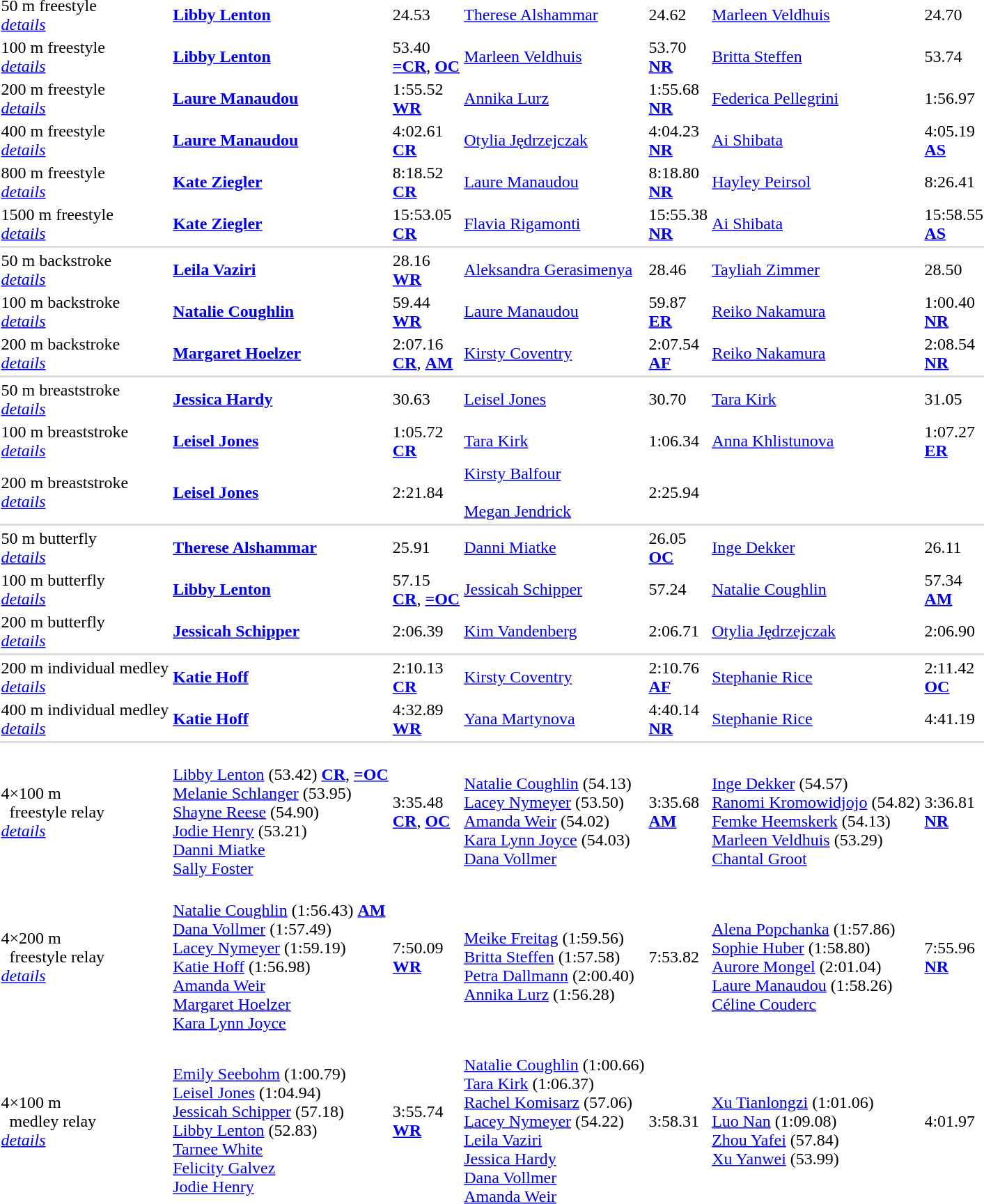<table>
<tr>
<td>50 m freestyle<br><em><a href='#'>details</a></em></td>
<td><strong><a href='#'>Libby Lenton</a></strong><br><small></small></td>
<td>24.53</td>
<td><a href='#'>Therese Alshammar</a><br><small></small></td>
<td>24.62</td>
<td><a href='#'>Marleen Veldhuis</a><br><small></small></td>
<td>24.70</td>
</tr>
<tr>
<td>100 m freestyle<br><em><a href='#'>details</a></em></td>
<td><strong><a href='#'>Libby Lenton</a></strong><br><small></small></td>
<td>53.40<br><strong><a href='#'>=CR</a></strong>, <strong><a href='#'>OC</a></strong></td>
<td><a href='#'>Marleen Veldhuis</a><br><small></small></td>
<td>53.70<br><strong><a href='#'>NR</a></strong></td>
<td><a href='#'>Britta Steffen</a><br><small></small></td>
<td>53.74</td>
</tr>
<tr>
<td>200 m freestyle<br><em><a href='#'>details</a></em></td>
<td><strong><a href='#'>Laure Manaudou</a></strong><br><small></small></td>
<td>1:55.52<br><strong><a href='#'>WR</a></strong></td>
<td><a href='#'>Annika Lurz</a><br><small></small></td>
<td>1:55.68<br><strong><a href='#'>NR</a></strong></td>
<td><a href='#'>Federica Pellegrini</a><br><small></small></td>
<td>1:56.97</td>
</tr>
<tr>
<td>400 m freestyle<br><em><a href='#'>details</a></em></td>
<td><strong><a href='#'>Laure Manaudou</a></strong><br><small></small></td>
<td>4:02.61<br><strong><a href='#'>CR</a></strong></td>
<td><a href='#'>Otylia Jędrzejczak</a><br><small></small></td>
<td>4:04.23<br><strong><a href='#'>NR</a></strong></td>
<td><a href='#'>Ai Shibata</a><br><small></small></td>
<td>4:05.19<br><strong><a href='#'>AS</a></strong></td>
</tr>
<tr>
<td>800 m freestyle<br><em><a href='#'>details</a></em></td>
<td><strong><a href='#'>Kate Ziegler</a></strong><br><small></small></td>
<td>8:18.52<br><strong><a href='#'>CR</a></strong></td>
<td><a href='#'>Laure Manaudou</a><br><small></small></td>
<td>8:18.80<br><strong><a href='#'>NR</a></strong></td>
<td><a href='#'>Hayley Peirsol</a><br><small></small></td>
<td>8:26.41</td>
</tr>
<tr>
<td>1500 m freestyle<br><em><a href='#'>details</a></em></td>
<td><strong><a href='#'>Kate Ziegler</a></strong><br><small></small></td>
<td>15:53.05<br><strong><a href='#'>CR</a></strong></td>
<td><a href='#'>Flavia Rigamonti</a><br><small></small></td>
<td>15:55.38<br><strong><a href='#'>NR</a></strong></td>
<td><a href='#'>Ai Shibata</a><br><small></small></td>
<td>15:58.55<br><strong><a href='#'>AS</a></strong></td>
</tr>
<tr bgcolor=#DDDDDD>
<td colspan=7></td>
</tr>
<tr>
<td>50 m backstroke<br><em><a href='#'>details</a></em></td>
<td><strong><a href='#'>Leila Vaziri</a></strong><br><small></small></td>
<td>28.16<br><strong><a href='#'>WR</a></strong></td>
<td><a href='#'>Aleksandra Gerasimenya</a><br><small></small></td>
<td>28.46</td>
<td><a href='#'>Tayliah Zimmer</a><br><small></small></td>
<td>28.50</td>
</tr>
<tr>
<td>100 m backstroke<br><em><a href='#'>details</a></em></td>
<td><strong><a href='#'>Natalie Coughlin</a></strong><br><small></small></td>
<td>59.44<br><strong><a href='#'>WR</a></strong></td>
<td><a href='#'>Laure Manaudou</a><br><small></small></td>
<td>59.87<br><strong><a href='#'>ER</a></strong></td>
<td><a href='#'>Reiko Nakamura</a><br><small></small></td>
<td>1:00.40<br><strong><a href='#'>NR</a></strong></td>
</tr>
<tr>
<td>200 m backstroke<br><em><a href='#'>details</a></em></td>
<td><strong><a href='#'>Margaret Hoelzer</a></strong><br><small></small></td>
<td>2:07.16<br><strong><a href='#'>CR</a></strong>, <strong><a href='#'>AM</a></strong></td>
<td><a href='#'>Kirsty Coventry</a><br><small></small></td>
<td>2:07.54<br><strong><a href='#'>AF</a></strong></td>
<td><a href='#'>Reiko Nakamura</a><br><small></small></td>
<td>2:08.54<br><strong><a href='#'>NR</a></strong></td>
</tr>
<tr bgcolor=#DDDDDD>
<td colspan=7></td>
</tr>
<tr>
<td>50 m breaststroke<br><em><a href='#'>details</a></em></td>
<td><strong><a href='#'>Jessica Hardy</a></strong><br><small></small></td>
<td>30.63</td>
<td><a href='#'>Leisel Jones</a><br><small></small></td>
<td>30.70</td>
<td><a href='#'>Tara Kirk</a><br><small></small></td>
<td>31.05</td>
</tr>
<tr>
<td>100 m breaststroke<br><em><a href='#'>details</a></em></td>
<td><strong><a href='#'>Leisel Jones</a></strong><br><small></small></td>
<td>1:05.72<br><strong><a href='#'>CR</a></strong></td>
<td><a href='#'>Tara Kirk</a><br><small></small></td>
<td>1:06.34</td>
<td><a href='#'>Anna Khlistunova</a><br><small></small></td>
<td>1:07.27<br><strong><a href='#'>ER</a></strong></td>
</tr>
<tr>
<td>200 m breaststroke<br><em><a href='#'>details</a></em></td>
<td><strong><a href='#'>Leisel Jones</a></strong><br><small></small></td>
<td>2:21.84</td>
<td><a href='#'>Kirsty Balfour</a><br><small></small><br><a href='#'>Megan Jendrick</a><br><small></small></td>
<td>2:25.94</td>
<td></td>
<td></td>
</tr>
<tr bgcolor=#DDDDDD>
<td colspan=7></td>
</tr>
<tr>
<td>50 m butterfly<br><em><a href='#'>details</a></em></td>
<td><strong><a href='#'>Therese Alshammar</a></strong><br><small></small></td>
<td>25.91</td>
<td><a href='#'>Danni Miatke</a><br><small></small></td>
<td>26.05<br><strong><a href='#'>OC</a></strong></td>
<td><a href='#'>Inge Dekker</a><br><small></small></td>
<td>26.11</td>
</tr>
<tr>
<td>100 m butterfly<br><em><a href='#'>details</a></em></td>
<td><strong><a href='#'>Libby Lenton</a></strong><br><small></small></td>
<td>57.15<br><strong><a href='#'>CR</a></strong>, <strong><a href='#'>=OC</a></strong></td>
<td><a href='#'>Jessicah Schipper</a><br><small></small></td>
<td>57.24</td>
<td><a href='#'>Natalie Coughlin</a><br><small></small></td>
<td>57.34<br><strong><a href='#'>AM</a></strong></td>
</tr>
<tr>
<td>200 m butterfly<br><em><a href='#'>details</a></em></td>
<td><strong><a href='#'>Jessicah Schipper</a></strong><br></td>
<td>2:06.39</td>
<td><a href='#'>Kim Vandenberg</a><br></td>
<td>2:06.71</td>
<td><a href='#'>Otylia Jędrzejczak</a><br></td>
<td>2:06.90</td>
</tr>
<tr bgcolor=#DDDDDD>
<td colspan=7></td>
</tr>
<tr>
<td>200 m individual medley<br><em><a href='#'>details</a></em></td>
<td><strong><a href='#'>Katie Hoff</a></strong><br></td>
<td>2:10.13<br><strong><a href='#'>CR</a></strong></td>
<td><a href='#'>Kirsty Coventry</a><br></td>
<td>2:10.76<br><strong><a href='#'>AF</a></strong></td>
<td><a href='#'>Stephanie Rice</a><br></td>
<td>2:11.42<br><strong><a href='#'>OC</a></strong></td>
</tr>
<tr>
<td>400 m individual medley<br><em><a href='#'>details</a></em></td>
<td><strong><a href='#'>Katie Hoff</a></strong><br></td>
<td>4:32.89<br><strong><a href='#'>WR</a></strong></td>
<td><a href='#'>Yana Martynova</a><br></td>
<td>4:40.14<br><strong><a href='#'>NR</a></strong></td>
<td><a href='#'>Stephanie Rice</a><br></td>
<td>4:41.19</td>
</tr>
<tr bgcolor=#DDDDDD>
<td colspan=7></td>
</tr>
<tr>
<td>4×100 m<br>   freestyle relay <br><em><a href='#'>details</a></em></td>
<td><strong></strong><br><a href='#'>Libby Lenton</a> (53.42) <strong><a href='#'>CR</a></strong>, <strong><a href='#'>=OC</a></strong><br><a href='#'>Melanie Schlanger</a> (53.95)<br><a href='#'>Shayne Reese</a> (54.90)<br><a href='#'>Jodie Henry</a> (53.21)<br><a href='#'>Danni Miatke</a><br><a href='#'>Sally Foster</a></td>
<td>3:35.48<br><strong><a href='#'>CR</a></strong>, <strong><a href='#'>OC</a></strong></td>
<td><br><a href='#'>Natalie Coughlin</a> (54.13)<br><a href='#'>Lacey Nymeyer</a> (53.50)<br><a href='#'>Amanda Weir</a> (54.02)<br><a href='#'>Kara Lynn Joyce</a> (54.03)<br><a href='#'>Dana Vollmer</a></td>
<td>3:35.68<br><strong><a href='#'>AM</a></strong></td>
<td><br><a href='#'>Inge Dekker</a> (54.57)<br><a href='#'>Ranomi Kromowidjojo</a> (54.82)<br><a href='#'>Femke Heemskerk</a> (54.13)<br><a href='#'>Marleen Veldhuis</a> (53.29)<br><a href='#'>Chantal Groot</a></td>
<td>3:36.81<br><strong><a href='#'>NR</a></strong></td>
</tr>
<tr>
<td>4×200 m<br>   freestyle relay <br><em><a href='#'>details</a></em></td>
<td><strong></strong><br><a href='#'>Natalie Coughlin</a> (1:56.43) <strong><a href='#'>AM</a></strong><br><a href='#'>Dana Vollmer</a> (1:57.49)<br><a href='#'>Lacey Nymeyer</a> (1:59.19)<br><a href='#'>Katie Hoff</a> (1:56.98)<br><a href='#'>Amanda Weir</a><br><a href='#'>Margaret Hoelzer</a><br><a href='#'>Kara Lynn Joyce</a></td>
<td>7:50.09<br><strong><a href='#'>WR</a></strong></td>
<td><br><a href='#'>Meike Freitag</a> (1:59.56)<br><a href='#'>Britta Steffen</a> (1:57.58)<br><a href='#'>Petra Dallmann</a> (2:00.40)<br><a href='#'>Annika Lurz</a> (1:56.28)</td>
<td>7:53.82</td>
<td><br><a href='#'>Alena Popchanka</a> (1:57.86)<br><a href='#'>Sophie Huber</a> (1:58.80)<br><a href='#'>Aurore Mongel</a> (2:01.04)<br><a href='#'>Laure Manaudou</a> (1:58.26)<br><a href='#'>Céline Couderc</a></td>
<td>7:55.96<br><strong><a href='#'>NR</a></strong></td>
</tr>
<tr>
<td>4×100 m <br>   medley relay<br><em><a href='#'>details</a></em></td>
<td><strong></strong><br><a href='#'>Emily Seebohm</a> (1:00.79)<br><a href='#'>Leisel Jones</a> (1:04.94)<br><a href='#'>Jessicah Schipper</a> (57.18)<br><a href='#'>Libby Lenton</a> (52.83)<br><a href='#'>Tarnee White</a><br><a href='#'>Felicity Galvez</a><br><a href='#'>Jodie Henry</a><br></td>
<td>3:55.74<br><strong><a href='#'>WR</a></strong></td>
<td><br><a href='#'>Natalie Coughlin</a> (1:00.66)<br><a href='#'>Tara Kirk</a> (1:06.37)<br><a href='#'>Rachel Komisarz</a> (57.06)<br><a href='#'>Lacey Nymeyer</a> (54.22)<br><a href='#'>Leila Vaziri</a><br><a href='#'>Jessica Hardy</a><br><a href='#'>Dana Vollmer</a><br><a href='#'>Amanda Weir</a></td>
<td>3:58.31</td>
<td><br><a href='#'>Xu Tianlongzi</a> (1:01.06)<br><a href='#'>Luo Nan</a> (1:09.08)<br><a href='#'>Zhou Yafei</a> (57.84)<br><a href='#'>Xu Yanwei</a> (53.99)</td>
<td>4:01.97</td>
</tr>
<tr>
</tr>
</table>
